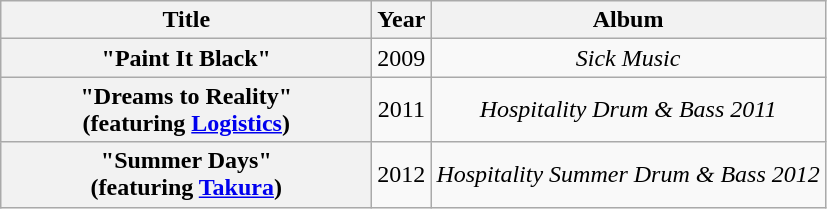<table class="wikitable plainrowheaders" style="text-align:center;">
<tr>
<th scope="col" style="width:15em;">Title</th>
<th scope="col" style="width:1em;">Year</th>
<th scope="col">Album</th>
</tr>
<tr>
<th scope="row">"Paint It Black"</th>
<td>2009</td>
<td><em>Sick Music</em></td>
</tr>
<tr>
<th scope="row">"Dreams to Reality"<br><span>(featuring <a href='#'>Logistics</a>)</span></th>
<td>2011</td>
<td><em>Hospitality Drum & Bass 2011</em></td>
</tr>
<tr>
<th scope="row">"Summer Days"<br><span>(featuring <a href='#'>Takura</a>)</span></th>
<td>2012</td>
<td><em>Hospitality Summer Drum & Bass 2012</em></td>
</tr>
</table>
